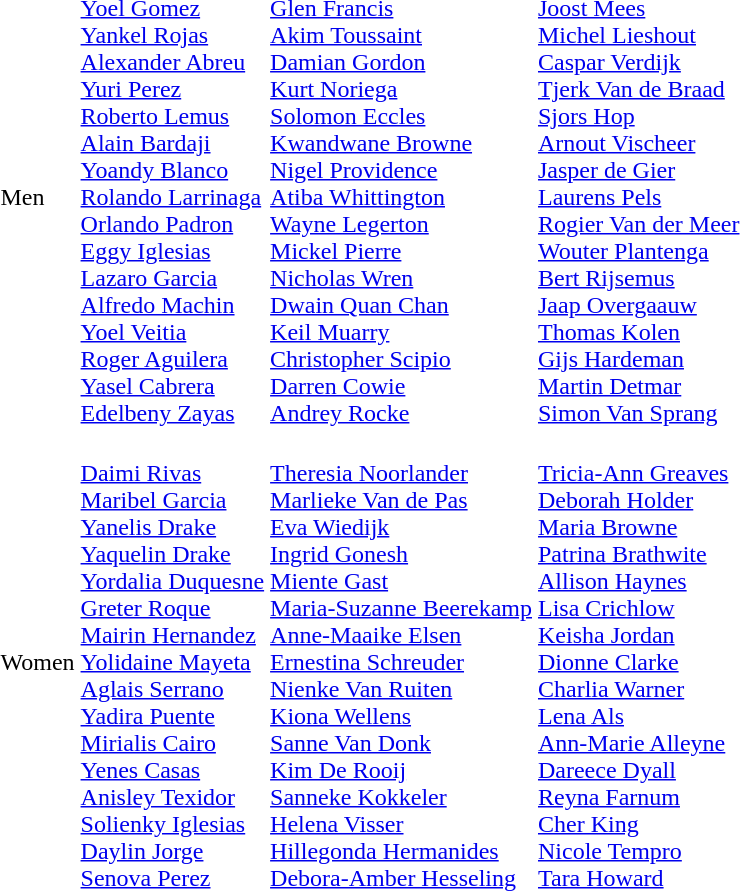<table>
<tr>
<td>Men</td>
<td><br><a href='#'>Yoel Gomez</a><br><a href='#'>Yankel Rojas</a><br><a href='#'>Alexander Abreu</a><br><a href='#'>Yuri Perez</a><br><a href='#'>Roberto Lemus</a><br><a href='#'>Alain Bardaji</a><br><a href='#'>Yoandy Blanco</a><br><a href='#'>Rolando Larrinaga</a><br><a href='#'>Orlando Padron</a><br><a href='#'>Eggy Iglesias</a><br><a href='#'>Lazaro Garcia</a><br><a href='#'>Alfredo Machin</a><br><a href='#'>Yoel Veitia</a><br><a href='#'>Roger Aguilera</a><br><a href='#'>Yasel Cabrera</a><br><a href='#'>Edelbeny Zayas</a></td>
<td><br><a href='#'>Glen Francis</a><br><a href='#'>Akim Toussaint</a><br><a href='#'>Damian Gordon</a><br><a href='#'>Kurt Noriega</a><br><a href='#'>Solomon Eccles</a><br><a href='#'>Kwandwane Browne</a><br><a href='#'>Nigel Providence</a><br><a href='#'>Atiba Whittington</a><br><a href='#'>Wayne Legerton</a><br><a href='#'>Mickel Pierre</a><br><a href='#'>Nicholas Wren</a><br><a href='#'>Dwain Quan Chan</a><br><a href='#'>Keil Muarry</a><br><a href='#'>Christopher Scipio</a><br><a href='#'>Darren Cowie</a><br><a href='#'>Andrey Rocke</a></td>
<td><br><a href='#'>Joost Mees</a><br><a href='#'>Michel Lieshout</a><br><a href='#'>Caspar Verdijk</a><br><a href='#'>Tjerk Van de Braad</a><br><a href='#'>Sjors Hop</a><br><a href='#'>Arnout Vischeer</a><br><a href='#'>Jasper de Gier</a><br><a href='#'>Laurens Pels</a><br><a href='#'>Rogier Van der Meer</a><br><a href='#'>Wouter Plantenga</a><br><a href='#'>Bert Rijsemus</a><br><a href='#'>Jaap Overgaauw</a><br><a href='#'>Thomas Kolen</a><br><a href='#'>Gijs Hardeman</a><br><a href='#'>Martin Detmar</a><br><a href='#'>Simon Van Sprang</a></td>
</tr>
<tr>
<td>Women</td>
<td><br><a href='#'>Daimi Rivas</a><br><a href='#'>Maribel Garcia</a><br><a href='#'>Yanelis Drake</a><br><a href='#'>Yaquelin Drake</a><br><a href='#'>Yordalia Duquesne</a><br><a href='#'>Greter Roque</a><br><a href='#'>Mairin Hernandez</a><br><a href='#'>Yolidaine Mayeta</a><br><a href='#'>Aglais Serrano</a><br><a href='#'>Yadira Puente</a><br><a href='#'>Mirialis Cairo</a><br><a href='#'>Yenes Casas</a><br><a href='#'>Anisley Texidor</a><br><a href='#'>Solienky Iglesias</a><br><a href='#'>Daylin Jorge</a><br><a href='#'>Senova Perez</a></td>
<td><br><a href='#'>Theresia Noorlander</a><br><a href='#'>Marlieke Van de Pas</a><br><a href='#'>Eva Wiedijk</a><br><a href='#'>Ingrid Gonesh</a><br><a href='#'>Miente Gast</a><br><a href='#'>Maria-Suzanne Beerekamp</a><br><a href='#'>Anne-Maaike Elsen</a><br><a href='#'>Ernestina Schreuder</a><br><a href='#'>Nienke Van Ruiten</a><br><a href='#'>Kiona Wellens</a><br><a href='#'>Sanne Van Donk</a><br><a href='#'>Kim De Rooij</a><br><a href='#'>Sanneke Kokkeler</a><br><a href='#'>Helena Visser</a><br><a href='#'>Hillegonda Hermanides</a><br><a href='#'>Debora-Amber Hesseling</a></td>
<td><br><a href='#'>Tricia-Ann Greaves</a><br><a href='#'>Deborah Holder</a><br><a href='#'>Maria Browne</a><br><a href='#'>Patrina Brathwite</a><br><a href='#'>Allison Haynes</a><br><a href='#'>Lisa Crichlow</a><br><a href='#'>Keisha Jordan</a><br><a href='#'>Dionne Clarke</a><br><a href='#'>Charlia Warner</a><br><a href='#'>Lena Als</a><br><a href='#'>Ann-Marie Alleyne</a><br><a href='#'>Dareece Dyall</a><br><a href='#'>Reyna Farnum</a><br><a href='#'>Cher King</a><br><a href='#'>Nicole Tempro</a><br><a href='#'>Tara Howard</a></td>
</tr>
</table>
